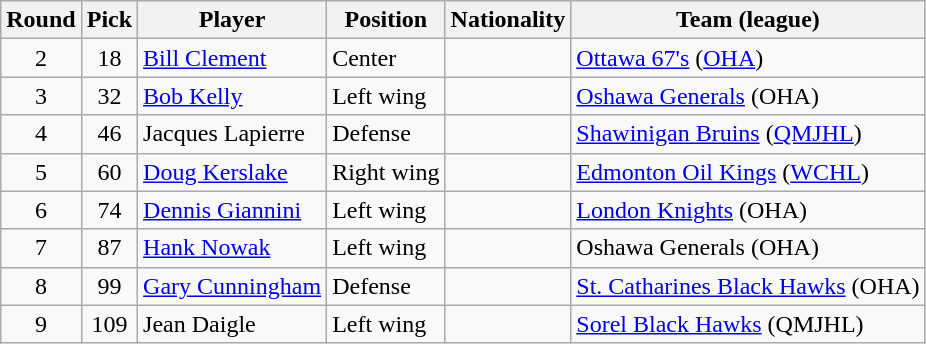<table class="wikitable">
<tr>
<th>Round</th>
<th>Pick</th>
<th>Player</th>
<th>Position</th>
<th>Nationality</th>
<th>Team (league)</th>
</tr>
<tr>
<td style="text-align:center">2</td>
<td style="text-align:center">18</td>
<td><a href='#'>Bill Clement</a></td>
<td>Center</td>
<td></td>
<td><a href='#'>Ottawa 67's</a> (<a href='#'>OHA</a>)</td>
</tr>
<tr>
<td style="text-align:center">3</td>
<td style="text-align:center">32</td>
<td><a href='#'>Bob Kelly</a></td>
<td>Left wing</td>
<td></td>
<td><a href='#'>Oshawa Generals</a> (OHA)</td>
</tr>
<tr>
<td style="text-align:center">4</td>
<td style="text-align:center">46</td>
<td>Jacques Lapierre</td>
<td>Defense</td>
<td></td>
<td><a href='#'>Shawinigan Bruins</a> (<a href='#'>QMJHL</a>)</td>
</tr>
<tr>
<td style="text-align:center">5</td>
<td style="text-align:center">60</td>
<td><a href='#'>Doug Kerslake</a></td>
<td>Right wing</td>
<td></td>
<td><a href='#'>Edmonton Oil Kings</a> (<a href='#'>WCHL</a>)</td>
</tr>
<tr>
<td style="text-align:center">6</td>
<td style="text-align:center">74</td>
<td><a href='#'>Dennis Giannini</a></td>
<td>Left wing</td>
<td></td>
<td><a href='#'>London Knights</a> (OHA)</td>
</tr>
<tr>
<td style="text-align:center">7</td>
<td style="text-align:center">87</td>
<td><a href='#'>Hank Nowak</a></td>
<td>Left wing</td>
<td></td>
<td>Oshawa Generals (OHA)</td>
</tr>
<tr>
<td style="text-align:center">8</td>
<td style="text-align:center">99</td>
<td><a href='#'>Gary Cunningham</a></td>
<td>Defense</td>
<td></td>
<td><a href='#'>St. Catharines Black Hawks</a> (OHA)</td>
</tr>
<tr>
<td style="text-align:center">9</td>
<td style="text-align:center">109</td>
<td>Jean Daigle</td>
<td>Left wing</td>
<td></td>
<td><a href='#'>Sorel Black Hawks</a> (QMJHL)</td>
</tr>
</table>
